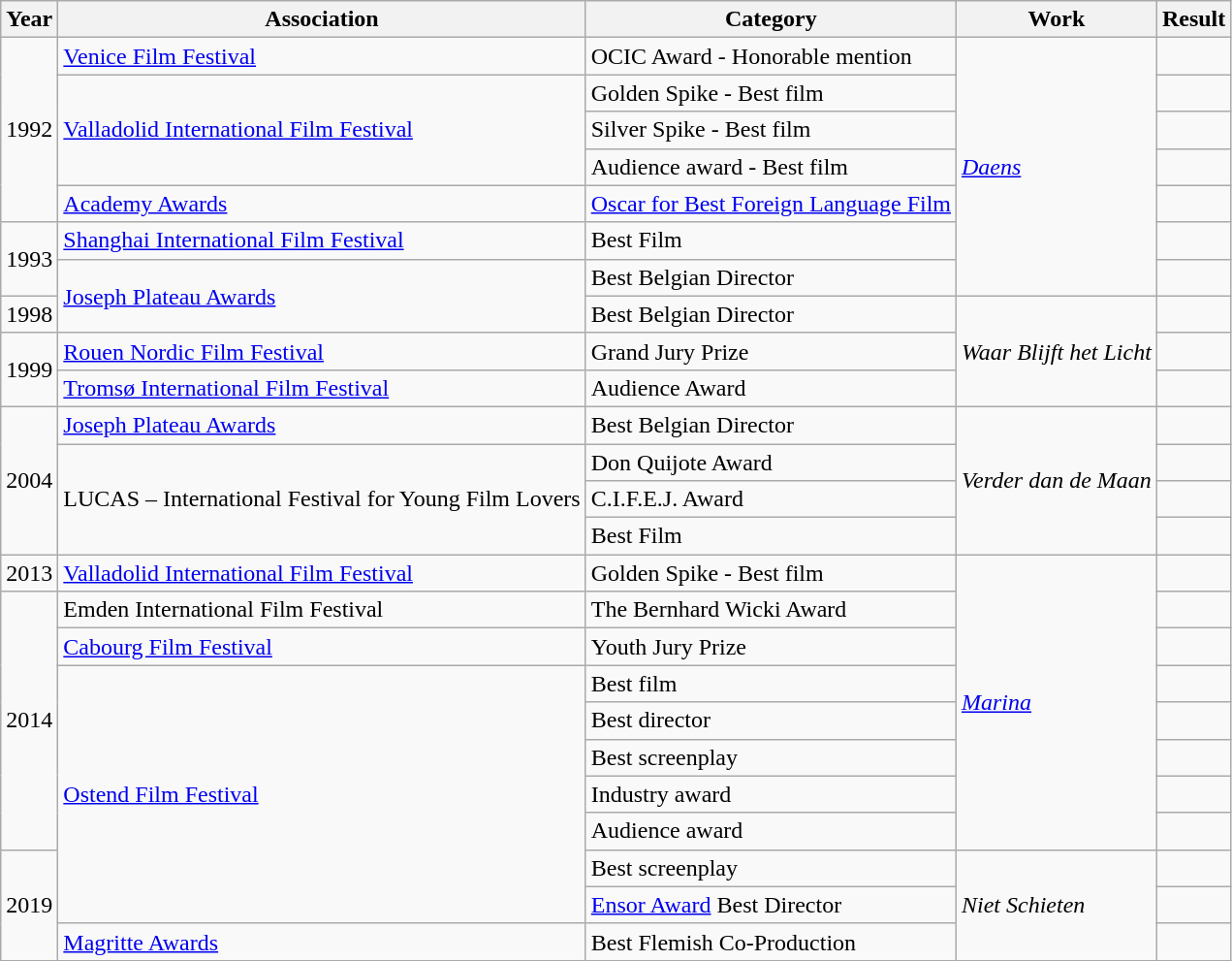<table class="wikitable sortable">
<tr>
<th>Year</th>
<th>Association</th>
<th>Category</th>
<th>Work</th>
<th>Result</th>
</tr>
<tr>
<td rowspan="5">1992</td>
<td><a href='#'>Venice Film Festival</a></td>
<td>OCIC Award - Honorable mention</td>
<td rowspan="7"><em><a href='#'>Daens</a></em></td>
<td></td>
</tr>
<tr>
<td rowspan="3"><a href='#'>Valladolid International Film Festival</a></td>
<td>Golden Spike - Best film</td>
<td></td>
</tr>
<tr>
<td>Silver Spike - Best film</td>
<td></td>
</tr>
<tr>
<td>Audience award - Best film</td>
<td></td>
</tr>
<tr>
<td><a href='#'>Academy Awards</a></td>
<td><a href='#'>Oscar for Best Foreign Language Film</a></td>
<td></td>
</tr>
<tr>
<td rowspan="2">1993</td>
<td><a href='#'>Shanghai International Film Festival</a></td>
<td>Best Film</td>
<td></td>
</tr>
<tr>
<td rowspan="2"><a href='#'>Joseph Plateau Awards</a></td>
<td>Best Belgian Director</td>
<td></td>
</tr>
<tr>
<td>1998</td>
<td>Best Belgian Director</td>
<td rowspan="3"><em>Waar Blijft het Licht</em></td>
<td></td>
</tr>
<tr>
<td rowspan="2">1999</td>
<td><a href='#'>Rouen Nordic Film Festival</a></td>
<td>Grand Jury Prize</td>
<td></td>
</tr>
<tr>
<td><a href='#'>Tromsø International Film Festival</a></td>
<td>Audience Award</td>
<td></td>
</tr>
<tr>
<td rowspan="4">2004</td>
<td><a href='#'>Joseph Plateau Awards</a></td>
<td>Best Belgian Director</td>
<td rowspan="4"><em>Verder dan de Maan</em></td>
<td></td>
</tr>
<tr>
<td rowspan="3">LUCAS – International Festival for Young Film Lovers</td>
<td>Don Quijote Award</td>
<td></td>
</tr>
<tr>
<td>C.I.F.E.J. Award</td>
<td></td>
</tr>
<tr>
<td>Best Film</td>
<td></td>
</tr>
<tr>
<td>2013</td>
<td><a href='#'>Valladolid International Film Festival</a></td>
<td>Golden Spike - Best film</td>
<td rowspan="8"><em> <a href='#'>Marina</a></em></td>
<td></td>
</tr>
<tr>
<td rowspan="7">2014</td>
<td>Emden International Film Festival</td>
<td>The Bernhard Wicki Award</td>
<td></td>
</tr>
<tr>
<td><a href='#'>Cabourg Film Festival</a></td>
<td>Youth Jury Prize</td>
<td></td>
</tr>
<tr>
<td rowspan="7"><a href='#'>Ostend Film Festival</a></td>
<td>Best film</td>
<td></td>
</tr>
<tr>
<td>Best director</td>
<td></td>
</tr>
<tr>
<td>Best screenplay</td>
<td></td>
</tr>
<tr>
<td>Industry award</td>
<td></td>
</tr>
<tr>
<td>Audience award</td>
<td></td>
</tr>
<tr>
<td rowspan="3">2019</td>
<td>Best screenplay</td>
<td rowspan="3"><em> Niet Schieten</em></td>
<td></td>
</tr>
<tr>
<td><a href='#'>Ensor Award</a> Best Director</td>
<td></td>
</tr>
<tr>
<td><a href='#'>Magritte Awards</a></td>
<td>Best Flemish Co-Production</td>
<td></td>
</tr>
</table>
